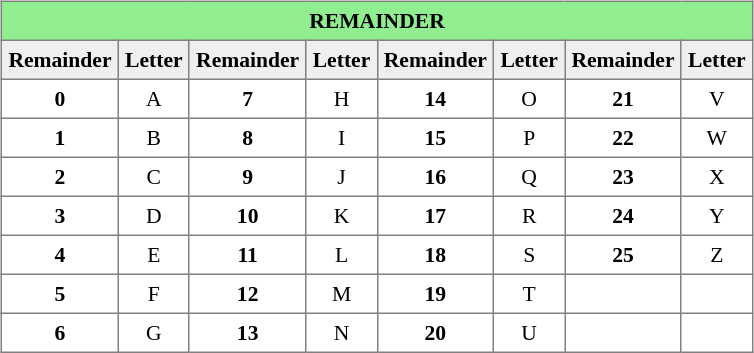<table width=100%>
<tr>
<td width=50% valign="top"><br><table align=center style="font-size: 90%; border-collapse:collapse" border=1 cellspacing=1 cellpadding=4>
<tr align=center bgcolor="lightgreen">
<td colspan="8"><strong>REMAINDER</strong></td>
</tr>
<tr align="center" bgcolor="#efefef">
<td><strong>Remainder</strong></td>
<td><strong>Letter</strong></td>
<td><strong>Remainder</strong></td>
<td><strong>Letter</strong></td>
<td><strong>Remainder</strong></td>
<td><strong>Letter</strong></td>
<td><strong>Remainder</strong></td>
<td><strong>Letter</strong></td>
</tr>
<tr align=center>
<td><strong>0</strong></td>
<td>A</td>
<td><strong>7</strong></td>
<td>H</td>
<td><strong>14</strong></td>
<td>O</td>
<td><strong>21</strong></td>
<td>V</td>
</tr>
<tr align=center>
<td><strong>1</strong></td>
<td>B</td>
<td><strong>8</strong></td>
<td>I</td>
<td><strong>15</strong></td>
<td>P</td>
<td><strong>22</strong></td>
<td>W</td>
</tr>
<tr align=center>
<td><strong>2</strong></td>
<td>C</td>
<td><strong>9</strong></td>
<td>J</td>
<td><strong>16</strong></td>
<td>Q</td>
<td><strong>23</strong></td>
<td>X</td>
</tr>
<tr align=center>
<td><strong>3</strong></td>
<td>D</td>
<td><strong>10</strong></td>
<td>K</td>
<td><strong>17</strong></td>
<td>R</td>
<td><strong>24</strong></td>
<td>Y</td>
</tr>
<tr align=center>
<td><strong>4</strong></td>
<td>E</td>
<td><strong>11</strong></td>
<td>L</td>
<td><strong>18</strong></td>
<td>S</td>
<td><strong>25</strong></td>
<td>Z</td>
</tr>
<tr align=center>
<td><strong>5</strong></td>
<td>F</td>
<td><strong>12</strong></td>
<td>M</td>
<td><strong>19</strong></td>
<td>T</td>
<td></td>
<td></td>
</tr>
<tr align=center>
<td><strong>6</strong></td>
<td>G</td>
<td><strong>13</strong></td>
<td>N</td>
<td><strong>20</strong></td>
<td>U</td>
<td></td>
<td></td>
</tr>
</table>
</td>
</tr>
</table>
